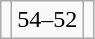<table class="wikitable">
<tr>
<td><strong></strong></td>
<td align=center>54–52</td>
<td></td>
</tr>
</table>
